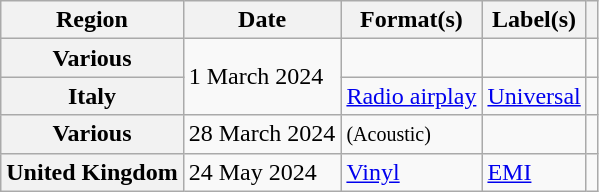<table class="wikitable plainrowheaders">
<tr>
<th scope="col">Region</th>
<th scope="col">Date</th>
<th scope="col">Format(s)</th>
<th scope="col">Label(s)</th>
<th scope="col"></th>
</tr>
<tr>
<th scope="row">Various</th>
<td rowspan="2">1 March 2024</td>
<td></td>
<td></td>
<td style="text-align:center;"></td>
</tr>
<tr>
<th scope="row">Italy</th>
<td><a href='#'>Radio airplay</a></td>
<td><a href='#'>Universal</a></td>
<td style="text-align:center"></td>
</tr>
<tr>
<th scope="row">Various</th>
<td>28 March 2024</td>
<td> <small>(Acoustic)</small></td>
<td></td>
<td style="text-align:center;"></td>
</tr>
<tr>
<th scope="row">United Kingdom</th>
<td>24 May 2024</td>
<td><a href='#'>Vinyl</a></td>
<td><a href='#'>EMI</a></td>
<td style="text-align:center;"></td>
</tr>
</table>
